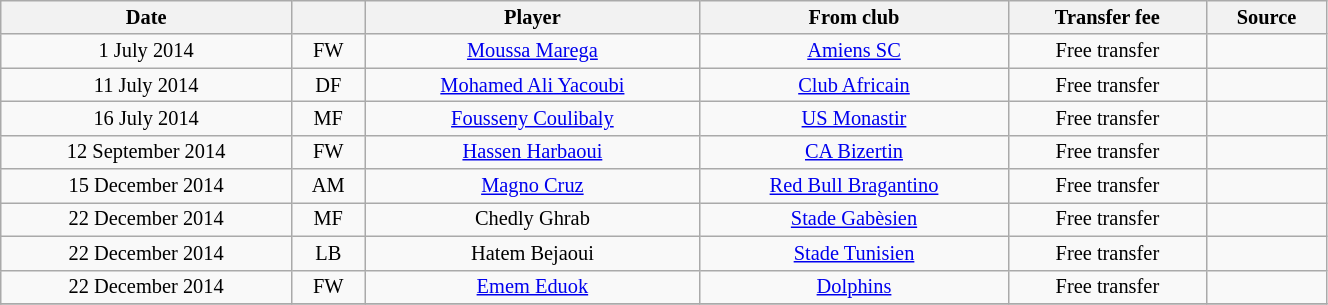<table class="wikitable sortable" style="width:70%; text-align:center; font-size:85%; text-align:centre;">
<tr>
<th>Date</th>
<th></th>
<th>Player</th>
<th>From club</th>
<th>Transfer fee</th>
<th>Source</th>
</tr>
<tr>
<td>1 July 2014</td>
<td>FW</td>
<td> <a href='#'>Moussa Marega</a></td>
<td> <a href='#'>Amiens SC</a></td>
<td>Free transfer</td>
<td></td>
</tr>
<tr>
<td>11 July 2014</td>
<td>DF</td>
<td> <a href='#'>Mohamed Ali Yacoubi</a></td>
<td><a href='#'>Club Africain</a></td>
<td>Free transfer</td>
<td></td>
</tr>
<tr>
<td>16 July 2014</td>
<td>MF</td>
<td> <a href='#'>Fousseny Coulibaly</a></td>
<td><a href='#'>US Monastir</a></td>
<td>Free transfer</td>
<td></td>
</tr>
<tr>
<td>12 September 2014</td>
<td>FW</td>
<td> <a href='#'>Hassen Harbaoui</a></td>
<td><a href='#'>CA Bizertin</a></td>
<td>Free transfer</td>
<td></td>
</tr>
<tr>
<td>15 December 2014</td>
<td>AM</td>
<td> <a href='#'>Magno Cruz</a></td>
<td> <a href='#'>Red Bull Bragantino</a></td>
<td>Free transfer</td>
<td></td>
</tr>
<tr>
<td>22 December 2014</td>
<td>MF</td>
<td> Chedly Ghrab</td>
<td><a href='#'>Stade Gabèsien</a></td>
<td>Free transfer</td>
<td></td>
</tr>
<tr>
<td>22 December 2014</td>
<td>LB</td>
<td> Hatem Bejaoui</td>
<td><a href='#'>Stade Tunisien</a></td>
<td>Free transfer</td>
<td></td>
</tr>
<tr>
<td>22 December 2014</td>
<td>FW</td>
<td> <a href='#'>Emem Eduok</a></td>
<td> <a href='#'>Dolphins</a></td>
<td>Free transfer</td>
<td></td>
</tr>
<tr>
</tr>
</table>
